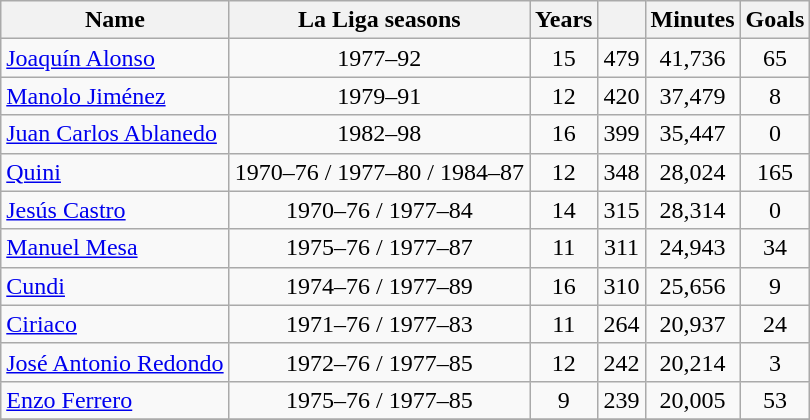<table class="wikitable">
<tr>
<th>Name</th>
<th>La Liga seasons</th>
<th>Years</th>
<th></th>
<th>Minutes</th>
<th>Goals</th>
</tr>
<tr>
<td> <a href='#'>Joaquín Alonso</a></td>
<td align="center">1977–92</td>
<td align="center">15</td>
<td align="center">479</td>
<td align="center">41,736</td>
<td align="center">65</td>
</tr>
<tr>
<td> <a href='#'>Manolo Jiménez</a></td>
<td align="center">1979–91</td>
<td align="center">12</td>
<td align="center">420</td>
<td align="center">37,479</td>
<td align="center">8</td>
</tr>
<tr>
<td> <a href='#'>Juan Carlos Ablanedo</a></td>
<td align="center">1982–98</td>
<td align="center">16</td>
<td align="center">399</td>
<td align="center">35,447</td>
<td align="center">0</td>
</tr>
<tr>
<td> <a href='#'>Quini</a></td>
<td align="center">1970–76 / 1977–80 / 1984–87</td>
<td align="center">12</td>
<td align="center">348</td>
<td align="center">28,024</td>
<td align="center">165</td>
</tr>
<tr>
<td> <a href='#'>Jesús Castro</a></td>
<td align="center">1970–76 / 1977–84</td>
<td align="center">14</td>
<td align="center">315</td>
<td align="center">28,314</td>
<td align="center">0</td>
</tr>
<tr>
<td> <a href='#'>Manuel Mesa</a></td>
<td align="center">1975–76 / 1977–87</td>
<td align="center">11</td>
<td align="center">311</td>
<td align="center">24,943</td>
<td align="center">34</td>
</tr>
<tr>
<td> <a href='#'>Cundi</a></td>
<td align="center">1974–76 / 1977–89</td>
<td align="center">16</td>
<td align="center">310</td>
<td align="center">25,656</td>
<td align="center">9</td>
</tr>
<tr>
<td> <a href='#'>Ciriaco</a></td>
<td align="center">1971–76 / 1977–83</td>
<td align="center">11</td>
<td align="center">264</td>
<td align="center">20,937</td>
<td align="center">24</td>
</tr>
<tr>
<td> <a href='#'>José Antonio Redondo</a></td>
<td align="center">1972–76 / 1977–85</td>
<td align="center">12</td>
<td align="center">242</td>
<td align="center">20,214</td>
<td align="center">3</td>
</tr>
<tr>
<td> <a href='#'>Enzo Ferrero</a></td>
<td align="center">1975–76 / 1977–85</td>
<td align="center">9</td>
<td align="center">239</td>
<td align="center">20,005</td>
<td align="center">53</td>
</tr>
<tr>
</tr>
</table>
